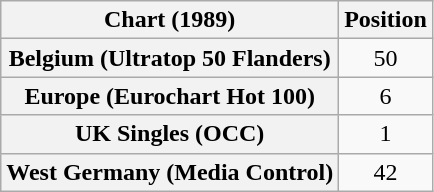<table class="wikitable sortable plainrowheaders" style="text-align:center">
<tr>
<th>Chart (1989)</th>
<th>Position</th>
</tr>
<tr>
<th scope="row">Belgium (Ultratop 50 Flanders)</th>
<td>50</td>
</tr>
<tr>
<th scope="row">Europe (Eurochart Hot 100)</th>
<td>6</td>
</tr>
<tr>
<th scope="row">UK Singles (OCC)</th>
<td>1</td>
</tr>
<tr>
<th scope="row">West Germany (Media Control)</th>
<td>42</td>
</tr>
</table>
